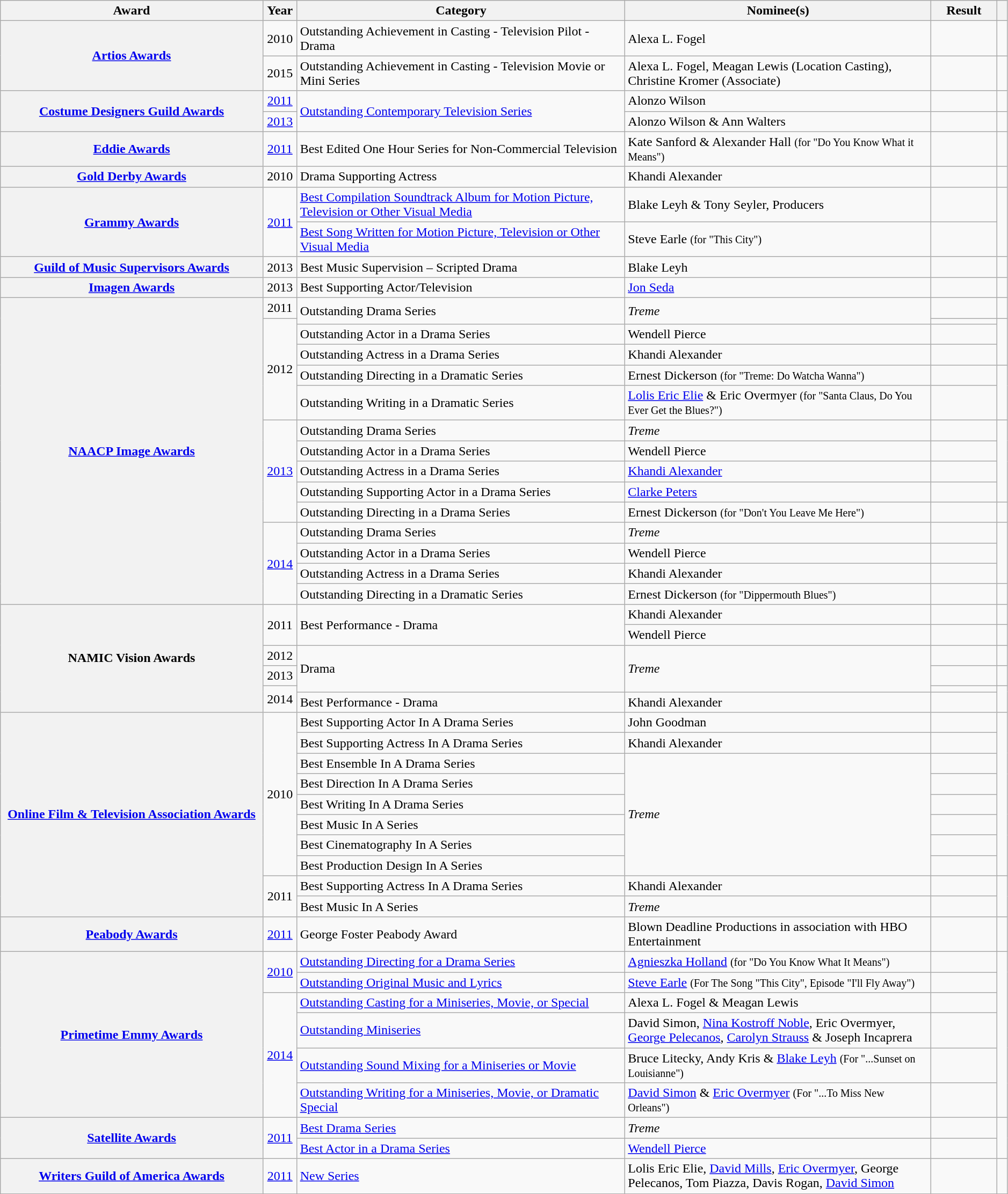<table class="wikitable sortable plainrowheaders" style="width:99%">
<tr>
<th scope="col" style="width:24%;">Award</th>
<th scope="col" style="width:3%;">Year</th>
<th scope="col" style="width:30%;">Category</th>
<th scope="col" style="width:28%;">Nominee(s)</th>
<th scope="col" style="width:6%;">Result</th>
<th scope="col" class="unsortable" style="width:1%;"></th>
</tr>
<tr>
<th scope="row" rowspan=2><a href='#'>Artios Awards</a></th>
<td style="text-align: center;">2010</td>
<td>Outstanding Achievement in Casting - Television Pilot - Drama</td>
<td>Alexa L. Fogel</td>
<td></td>
<td align="center"></td>
</tr>
<tr>
<td style="text-align: center;">2015</td>
<td>Outstanding Achievement in Casting - Television Movie or Mini Series</td>
<td>Alexa L. Fogel, Meagan Lewis (Location Casting), Christine Kromer (Associate)</td>
<td></td>
<td align="center"></td>
</tr>
<tr>
<th scope="row" rowspan=2><a href='#'>Costume Designers Guild Awards</a></th>
<td style="text-align: center;"><a href='#'>2011</a></td>
<td rowspan=2><a href='#'>Outstanding Contemporary Television Series</a></td>
<td>Alonzo Wilson</td>
<td></td>
<td align="center"></td>
</tr>
<tr>
<td style="text-align: center;"><a href='#'>2013</a></td>
<td>Alonzo Wilson & Ann Walters</td>
<td></td>
<td align="center"></td>
</tr>
<tr>
<th scope="row"><a href='#'>Eddie Awards</a></th>
<td style="text-align: center;"><a href='#'>2011</a></td>
<td>Best Edited One Hour Series for Non-Commercial Television</td>
<td>Kate Sanford & Alexander Hall <small>(for "Do You Know What it Means")</small></td>
<td></td>
<td align="center"><br></td>
</tr>
<tr>
<th scope="row"><a href='#'>Gold Derby Awards</a></th>
<td style="text-align: center;">2010</td>
<td>Drama Supporting Actress</td>
<td>Khandi Alexander</td>
<td></td>
<td align="center"></td>
</tr>
<tr>
<th scope="row" rowspan=2><a href='#'>Grammy Awards</a></th>
<td style="text-align: center;"  rowspan=2><a href='#'>2011</a></td>
<td><a href='#'>Best Compilation Soundtrack Album for Motion Picture, Television or Other Visual Media</a></td>
<td>Blake Leyh & Tony Seyler, Producers</td>
<td></td>
<td align="center" rowspan=2></td>
</tr>
<tr>
<td><a href='#'>Best Song Written for Motion Picture, Television or Other Visual Media</a></td>
<td>Steve Earle <small>(for "This City")</small></td>
<td></td>
</tr>
<tr>
<th scope="row"><a href='#'>Guild of Music Supervisors Awards</a></th>
<td style="text-align: center;">2013</td>
<td>Best Music Supervision – Scripted Drama</td>
<td>Blake Leyh</td>
<td></td>
<td align="center"><br></td>
</tr>
<tr>
<th scope="row"><a href='#'>Imagen Awards</a></th>
<td style="text-align: center;">2013</td>
<td>Best Supporting Actor/Television</td>
<td><a href='#'>Jon Seda</a></td>
<td></td>
<td align="center"></td>
</tr>
<tr>
<th scope="row" rowspan=15><a href='#'>NAACP Image Awards</a></th>
<td style="text-align: center;">2011</td>
<td rowspan=2>Outstanding Drama Series</td>
<td rowspan=2><em>Treme</em></td>
<td></td>
<td align="center"></td>
</tr>
<tr>
<td style="text-align: center;" rowspan=5>2012</td>
<td></td>
<td align="center" rowspan=3></td>
</tr>
<tr>
<td>Outstanding Actor in a Drama Series</td>
<td>Wendell Pierce</td>
<td></td>
</tr>
<tr>
<td>Outstanding Actress in a Drama Series</td>
<td>Khandi Alexander</td>
<td></td>
</tr>
<tr>
<td>Outstanding Directing in a Dramatic Series</td>
<td>Ernest Dickerson <small>(for "Treme: Do Watcha Wanna")</small></td>
<td></td>
<td align="center" rowspan=2></td>
</tr>
<tr>
<td>Outstanding Writing in a Dramatic Series</td>
<td><a href='#'>Lolis Eric Elie</a> & Eric Overmyer <small>(for "Santa Claus, Do You Ever Get the Blues?")</small></td>
<td></td>
</tr>
<tr>
<td style="text-align: center;" rowspan=5><a href='#'>2013</a></td>
<td>Outstanding Drama Series</td>
<td><em>Treme</em></td>
<td></td>
<td align="center" rowspan=4></td>
</tr>
<tr>
<td>Outstanding Actor in a Drama Series</td>
<td>Wendell Pierce</td>
<td></td>
</tr>
<tr>
<td>Outstanding Actress in a Drama Series</td>
<td><a href='#'>Khandi Alexander</a></td>
<td></td>
</tr>
<tr>
<td>Outstanding Supporting Actor in a Drama Series</td>
<td><a href='#'>Clarke Peters</a></td>
<td></td>
</tr>
<tr>
<td>Outstanding Directing in a Drama Series</td>
<td>Ernest Dickerson <small>(for "Don't You Leave Me Here")</small></td>
<td></td>
<td align="center"></td>
</tr>
<tr>
<td style="text-align: center;" rowspan=4><a href='#'>2014</a></td>
<td>Outstanding Drama Series</td>
<td><em>Treme</em></td>
<td></td>
<td align="center" rowspan=3></td>
</tr>
<tr>
<td>Outstanding Actor in a Drama Series</td>
<td>Wendell Pierce</td>
<td></td>
</tr>
<tr>
<td>Outstanding Actress in a Drama Series</td>
<td>Khandi Alexander</td>
<td></td>
</tr>
<tr>
<td>Outstanding Directing in a Dramatic Series</td>
<td>Ernest Dickerson <small>(for "Dippermouth Blues")</small></td>
<td></td>
<td align="center"></td>
</tr>
<tr>
<th scope="row" rowspan=6>NAMIC Vision Awards</th>
<td style="text-align: center;" rowspan=2>2011</td>
<td rowspan=2>Best Performance - Drama</td>
<td>Khandi Alexander</td>
<td></td>
<td align="center"></td>
</tr>
<tr>
<td>Wendell Pierce</td>
<td></td>
<td align="center"></td>
</tr>
<tr>
<td style="text-align: center;">2012</td>
<td rowspan=3>Drama</td>
<td rowspan=3><em>Treme</em></td>
<td></td>
<td align="center"></td>
</tr>
<tr>
<td style="text-align: center;">2013</td>
<td></td>
<td align="center"></td>
</tr>
<tr>
<td style="text-align: center;" rowspan=2>2014</td>
<td></td>
<td align="center" rowspan=2></td>
</tr>
<tr>
<td>Best Performance - Drama</td>
<td>Khandi Alexander</td>
<td></td>
</tr>
<tr>
<th scope="row" rowspan=10><a href='#'>Online Film & Television Association Awards</a></th>
<td style="text-align: center;" rowspan=8>2010</td>
<td>Best Supporting Actor In A Drama Series</td>
<td>John Goodman</td>
<td></td>
<td align="center" rowspan=8></td>
</tr>
<tr>
<td>Best Supporting Actress In A Drama Series</td>
<td>Khandi Alexander</td>
<td></td>
</tr>
<tr>
<td>Best Ensemble In A Drama Series</td>
<td rowspan= 6><em>Treme</em></td>
<td></td>
</tr>
<tr>
<td>Best Direction In A Drama Series</td>
<td></td>
</tr>
<tr>
<td>Best Writing In A Drama Series</td>
<td></td>
</tr>
<tr>
<td>Best Music In A Series</td>
<td></td>
</tr>
<tr>
<td>Best Cinematography In A Series</td>
<td></td>
</tr>
<tr>
<td>Best Production Design In A Series</td>
<td></td>
</tr>
<tr>
<td style="text-align: center;" rowspan=2>2011</td>
<td>Best Supporting Actress In A Drama Series</td>
<td>Khandi Alexander</td>
<td></td>
<td align="center" rowspan=2></td>
</tr>
<tr>
<td>Best Music In A Series</td>
<td><em>Treme</em></td>
<td></td>
</tr>
<tr>
<th scope="row"><a href='#'>Peabody Awards</a></th>
<td style="text-align: center;"><a href='#'>2011</a></td>
<td>George Foster Peabody Award</td>
<td>Blown Deadline Productions in association with HBO Entertainment</td>
<td></td>
<td align="center"><br></td>
</tr>
<tr>
<th scope="row" rowspan=6><a href='#'>Primetime Emmy Awards</a></th>
<td style="text-align: center;" rowspan=2><a href='#'>2010</a></td>
<td><a href='#'>Outstanding Directing for a Drama Series</a></td>
<td><a href='#'>Agnieszka Holland</a> <small>(for "Do You Know What It Means")</small></td>
<td></td>
<td align="center" rowspan=6></td>
</tr>
<tr>
<td><a href='#'>Outstanding Original Music and Lyrics</a></td>
<td><a href='#'>Steve Earle</a> <small>(For The Song "This City", Episode "I'll Fly Away")</small></td>
<td></td>
</tr>
<tr>
<td style="text-align: center;" rowspan=4><a href='#'>2014</a></td>
<td><a href='#'>Outstanding Casting for a Miniseries, Movie, or Special</a></td>
<td>Alexa L. Fogel & Meagan Lewis</td>
<td></td>
</tr>
<tr>
<td><a href='#'>Outstanding Miniseries</a></td>
<td>David Simon, <a href='#'>Nina Kostroff Noble</a>, Eric Overmyer, <a href='#'>George Pelecanos</a>, <a href='#'>Carolyn Strauss</a> & Joseph Incaprera</td>
<td></td>
</tr>
<tr>
<td><a href='#'>Outstanding Sound Mixing for a Miniseries or Movie</a></td>
<td>Bruce Litecky, Andy Kris & <a href='#'>Blake Leyh</a> <small>(For "...Sunset on Louisianne")</small></td>
<td></td>
</tr>
<tr>
<td><a href='#'>Outstanding Writing for a Miniseries, Movie, or Dramatic Special</a></td>
<td><a href='#'>David Simon</a> & <a href='#'>Eric Overmyer</a> <small>(For "...To Miss New Orleans")</small></td>
<td></td>
</tr>
<tr>
<th scope="row" rowspan=2><a href='#'>Satellite Awards</a></th>
<td style="text-align: center;" rowspan=2><a href='#'>2011</a></td>
<td><a href='#'>Best Drama Series</a></td>
<td><em>Treme</em></td>
<td></td>
<td align="center" rowspan=2></td>
</tr>
<tr>
<td><a href='#'>Best Actor in a Drama Series</a></td>
<td><a href='#'>Wendell Pierce</a></td>
<td></td>
</tr>
<tr>
<th scope="row"><a href='#'>Writers Guild of America Awards</a></th>
<td style="text-align: center;"><a href='#'>2011</a></td>
<td><a href='#'>New Series</a></td>
<td>Lolis Eric Elie, <a href='#'>David Mills</a>, <a href='#'>Eric Overmyer</a>, George Pelecanos, Tom Piazza, Davis Rogan, <a href='#'>David Simon</a></td>
<td></td>
<td align="center"><br></td>
</tr>
<tr>
</tr>
</table>
